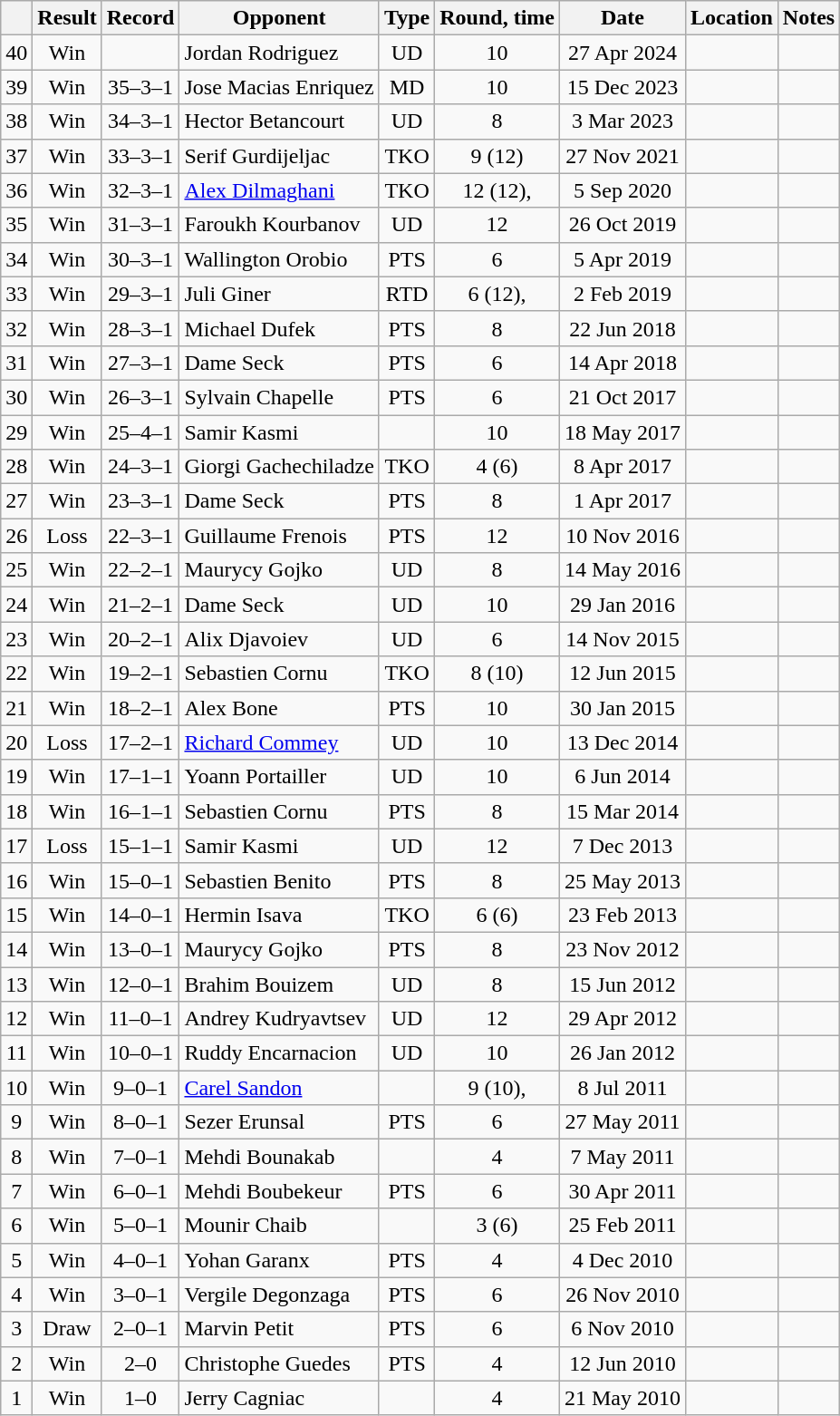<table class="wikitable" style="text-align:center">
<tr>
<th></th>
<th>Result</th>
<th>Record</th>
<th>Opponent</th>
<th>Type</th>
<th>Round, time</th>
<th>Date</th>
<th>Location</th>
<th>Notes</th>
</tr>
<tr>
<td>40</td>
<td>Win</td>
<td></td>
<td align="left">Jordan Rodriguez</td>
<td>UD</td>
<td>10</td>
<td>27 Apr 2024</td>
<td align="left"></td>
<td align="left"></td>
</tr>
<tr>
<td>39</td>
<td>Win</td>
<td>35–3–1</td>
<td align="left">Jose Macias Enriquez</td>
<td>MD</td>
<td>10</td>
<td>15 Dec 2023</td>
<td align="left"></td>
<td align="left"></td>
</tr>
<tr>
<td>38</td>
<td>Win</td>
<td>34–3–1</td>
<td align="left">Hector Betancourt</td>
<td>UD</td>
<td>8</td>
<td>3 Mar 2023</td>
<td align="left"></td>
<td></td>
</tr>
<tr>
<td>37</td>
<td>Win</td>
<td>33–3–1</td>
<td align="left">Serif Gurdijeljac</td>
<td>TKO</td>
<td>9 (12)</td>
<td>27 Nov 2021</td>
<td align="left"></td>
<td align="left"></td>
</tr>
<tr>
<td>36</td>
<td>Win</td>
<td>32–3–1</td>
<td align="left"><a href='#'>Alex Dilmaghani</a></td>
<td>TKO</td>
<td>12 (12), </td>
<td>5 Sep 2020</td>
<td align="left"></td>
<td align="left"></td>
</tr>
<tr>
<td>35</td>
<td>Win</td>
<td>31–3–1</td>
<td align="left">Faroukh Kourbanov</td>
<td>UD</td>
<td>12</td>
<td>26 Oct 2019</td>
<td align="left"></td>
<td align="left"></td>
</tr>
<tr>
<td>34</td>
<td>Win</td>
<td>30–3–1</td>
<td align="left">Wallington Orobio</td>
<td>PTS</td>
<td>6</td>
<td>5 Apr 2019</td>
<td align="left"></td>
<td></td>
</tr>
<tr>
<td>33</td>
<td>Win</td>
<td>29–3–1</td>
<td align="left">Juli Giner</td>
<td>RTD</td>
<td>6 (12), </td>
<td>2 Feb 2019</td>
<td align="left"></td>
<td align="left"></td>
</tr>
<tr>
<td>32</td>
<td>Win</td>
<td>28–3–1</td>
<td align="left">Michael Dufek</td>
<td>PTS</td>
<td>8</td>
<td>22 Jun 2018</td>
<td align="left"></td>
<td></td>
</tr>
<tr>
<td>31</td>
<td>Win</td>
<td>27–3–1</td>
<td align="left">Dame Seck</td>
<td>PTS</td>
<td>6</td>
<td>14 Apr 2018</td>
<td align="left"></td>
<td></td>
</tr>
<tr>
<td>30</td>
<td>Win</td>
<td>26–3–1</td>
<td align="left">Sylvain Chapelle</td>
<td>PTS</td>
<td>6</td>
<td>21 Oct 2017</td>
<td align="left"></td>
<td></td>
</tr>
<tr>
<td>29</td>
<td>Win</td>
<td>25–4–1</td>
<td align="left">Samir Kasmi</td>
<td></td>
<td>10</td>
<td>18 May 2017</td>
<td align="left"></td>
<td align="left"></td>
</tr>
<tr>
<td>28</td>
<td>Win</td>
<td>24–3–1</td>
<td align="left">Giorgi Gachechiladze</td>
<td>TKO</td>
<td>4 (6)</td>
<td>8 Apr 2017</td>
<td align="left"></td>
<td></td>
</tr>
<tr>
<td>27</td>
<td>Win</td>
<td>23–3–1</td>
<td align="left">Dame Seck</td>
<td>PTS</td>
<td>8</td>
<td>1 Apr 2017</td>
<td align="left"></td>
<td></td>
</tr>
<tr>
<td>26</td>
<td>Loss</td>
<td>22–3–1</td>
<td align="left">Guillaume Frenois</td>
<td>PTS</td>
<td>12</td>
<td>10 Nov 2016</td>
<td align="left"></td>
<td align="left"></td>
</tr>
<tr>
<td>25</td>
<td>Win</td>
<td>22–2–1</td>
<td align="left">Maurycy Gojko</td>
<td>UD</td>
<td>8</td>
<td>14 May 2016</td>
<td align="left"></td>
<td></td>
</tr>
<tr>
<td>24</td>
<td>Win</td>
<td>21–2–1</td>
<td align="left">Dame Seck</td>
<td>UD</td>
<td>10</td>
<td>29 Jan 2016</td>
<td align="left"></td>
<td align="left"></td>
</tr>
<tr>
<td>23</td>
<td>Win</td>
<td>20–2–1</td>
<td align="left">Alix Djavoiev</td>
<td>UD</td>
<td>6</td>
<td>14 Nov 2015</td>
<td align="left"></td>
<td></td>
</tr>
<tr>
<td>22</td>
<td>Win</td>
<td>19–2–1</td>
<td align="left">Sebastien Cornu</td>
<td>TKO</td>
<td>8 (10)</td>
<td>12 Jun 2015</td>
<td align="left"></td>
<td align="left"></td>
</tr>
<tr>
<td>21</td>
<td>Win</td>
<td>18–2–1</td>
<td align="left">Alex Bone</td>
<td>PTS</td>
<td>10</td>
<td>30 Jan 2015</td>
<td align="left"></td>
<td></td>
</tr>
<tr>
<td>20</td>
<td>Loss</td>
<td>17–2–1</td>
<td align="left"><a href='#'>Richard Commey</a></td>
<td>UD</td>
<td>10</td>
<td>13 Dec 2014</td>
<td align="left"></td>
<td></td>
</tr>
<tr>
<td>19</td>
<td>Win</td>
<td>17–1–1</td>
<td align="left">Yoann Portailler</td>
<td>UD</td>
<td>10</td>
<td>6 Jun 2014</td>
<td align="left"></td>
<td align="left"></td>
</tr>
<tr>
<td>18</td>
<td>Win</td>
<td>16–1–1</td>
<td align="left">Sebastien Cornu</td>
<td>PTS</td>
<td>8</td>
<td>15 Mar 2014</td>
<td align="left"></td>
<td></td>
</tr>
<tr>
<td>17</td>
<td>Loss</td>
<td>15–1–1</td>
<td align="left">Samir Kasmi</td>
<td>UD</td>
<td>12</td>
<td>7 Dec 2013</td>
<td align="left"></td>
<td align="left"></td>
</tr>
<tr>
<td>16</td>
<td>Win</td>
<td>15–0–1</td>
<td align="left">Sebastien Benito</td>
<td>PTS</td>
<td>8</td>
<td>25 May 2013</td>
<td align="left"></td>
<td></td>
</tr>
<tr>
<td>15</td>
<td>Win</td>
<td>14–0–1</td>
<td align="left">Hermin Isava</td>
<td>TKO</td>
<td>6 (6)</td>
<td>23 Feb 2013</td>
<td align="left"></td>
<td></td>
</tr>
<tr>
<td>14</td>
<td>Win</td>
<td>13–0–1</td>
<td align="left">Maurycy Gojko</td>
<td>PTS</td>
<td>8</td>
<td>23 Nov 2012</td>
<td align="left"></td>
<td></td>
</tr>
<tr>
<td>13</td>
<td>Win</td>
<td>12–0–1</td>
<td align="left">Brahim Bouizem</td>
<td>UD</td>
<td>8</td>
<td>15 Jun 2012</td>
<td align="left"></td>
<td></td>
</tr>
<tr>
<td>12</td>
<td>Win</td>
<td>11–0–1</td>
<td align="left">Andrey Kudryavtsev</td>
<td>UD</td>
<td>12</td>
<td>29 Apr 2012</td>
<td align="left"></td>
<td align="left"></td>
</tr>
<tr>
<td>11</td>
<td>Win</td>
<td>10–0–1</td>
<td align="left">Ruddy Encarnacion</td>
<td>UD</td>
<td>10</td>
<td>26 Jan 2012</td>
<td align="left"></td>
<td align="left"></td>
</tr>
<tr>
<td>10</td>
<td>Win</td>
<td>9–0–1</td>
<td align="left"><a href='#'>Carel Sandon</a></td>
<td></td>
<td>9 (10), </td>
<td>8 Jul 2011</td>
<td align="left"></td>
<td align="left"></td>
</tr>
<tr>
<td>9</td>
<td>Win</td>
<td>8–0–1</td>
<td align="left">Sezer Erunsal</td>
<td>PTS</td>
<td>6</td>
<td>27 May 2011</td>
<td align="left"></td>
<td></td>
</tr>
<tr>
<td>8</td>
<td>Win</td>
<td>7–0–1</td>
<td align="left">Mehdi Bounakab</td>
<td></td>
<td>4</td>
<td>7 May 2011</td>
<td align="left"></td>
<td></td>
</tr>
<tr>
<td>7</td>
<td>Win</td>
<td>6–0–1</td>
<td align="left">Mehdi Boubekeur</td>
<td>PTS</td>
<td>6</td>
<td>30 Apr 2011</td>
<td align="left"></td>
<td></td>
</tr>
<tr>
<td>6</td>
<td>Win</td>
<td>5–0–1</td>
<td align="left">Mounir Chaib</td>
<td></td>
<td>3 (6)</td>
<td>25 Feb 2011</td>
<td align="left"></td>
<td></td>
</tr>
<tr>
<td>5</td>
<td>Win</td>
<td>4–0–1</td>
<td align="left">Yohan Garanx</td>
<td>PTS</td>
<td>4</td>
<td>4 Dec 2010</td>
<td align="left"></td>
<td></td>
</tr>
<tr>
<td>4</td>
<td>Win</td>
<td>3–0–1</td>
<td align="left">Vergile Degonzaga</td>
<td>PTS</td>
<td>6</td>
<td>26 Nov 2010</td>
<td align="left"></td>
<td></td>
</tr>
<tr>
<td>3</td>
<td>Draw</td>
<td>2–0–1</td>
<td align="left">Marvin Petit</td>
<td>PTS</td>
<td>6</td>
<td>6 Nov 2010</td>
<td align="left"></td>
<td></td>
</tr>
<tr>
<td>2</td>
<td>Win</td>
<td>2–0</td>
<td align="left">Christophe Guedes</td>
<td>PTS</td>
<td>4</td>
<td>12 Jun 2010</td>
<td align="left"></td>
<td></td>
</tr>
<tr>
<td>1</td>
<td>Win</td>
<td>1–0</td>
<td align="left">Jerry Cagniac</td>
<td></td>
<td>4</td>
<td>21 May 2010</td>
<td align="left"></td>
<td></td>
</tr>
</table>
